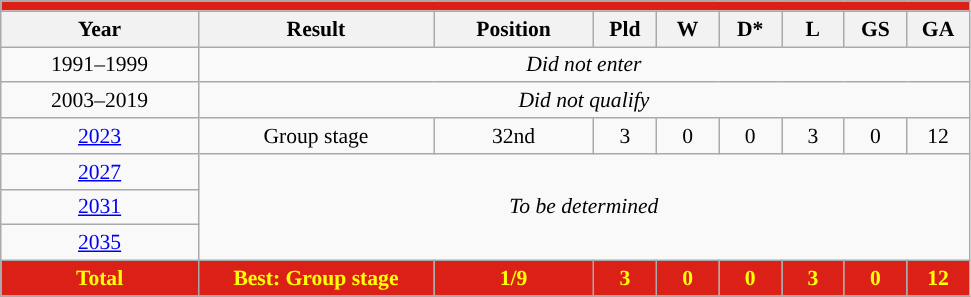<table class="wikitable" style="text-align: center;font-size:90%;">
<tr>
<th colspan="9" style="background: #DB2017; color: #FFFF00;"><a href='#'></a></th>
</tr>
<tr>
<th width=125>Year</th>
<th width=150>Result</th>
<th width=100>Position</th>
<th width=35>Pld</th>
<th width=35>W</th>
<th width=35>D*</th>
<th width=35>L</th>
<th width=35>GS</th>
<th width=35>GA</th>
</tr>
<tr>
<td>1991–1999</td>
<td colspan="8"><em>Did not enter</em></td>
</tr>
<tr>
<td>2003–2019</td>
<td colspan="8"><em>Did not qualify</em></td>
</tr>
<tr>
<td> <a href='#'>2023</a></td>
<td>Group stage</td>
<td>32nd</td>
<td>3</td>
<td>0</td>
<td>0</td>
<td>3</td>
<td>0</td>
<td>12</td>
</tr>
<tr>
<td> <a href='#'>2027</a></td>
<td rowspan=3 colspan=8><em>To be determined</em></td>
</tr>
<tr>
<td> <a href='#'>2031</a></td>
</tr>
<tr>
<td> <a href='#'>2035</a></td>
</tr>
<tr>
<td colspan=1 style="background: #DB2017; color: #FFFF00;"><strong>Total</strong></td>
<td style="background: #DB2017; color: #FFFF00;"><strong>Best: Group stage</strong></td>
<td style="background: #DB2017; color: #FFFF00;"><strong>1/9</strong></td>
<td style="background: #DB2017; color: #FFFF00;"><strong>3</strong></td>
<td style="background: #DB2017; color: #FFFF00;"><strong>0</strong></td>
<td style="background: #DB2017; color: #FFFF00;"><strong>0</strong></td>
<td style="background: #DB2017; color: #FFFF00;"><strong>3</strong></td>
<td style="background: #DB2017; color: #FFFF00;"><strong>0</strong></td>
<td style="background: #DB2017; color: #FFFF00;"><strong>12</strong></td>
</tr>
</table>
